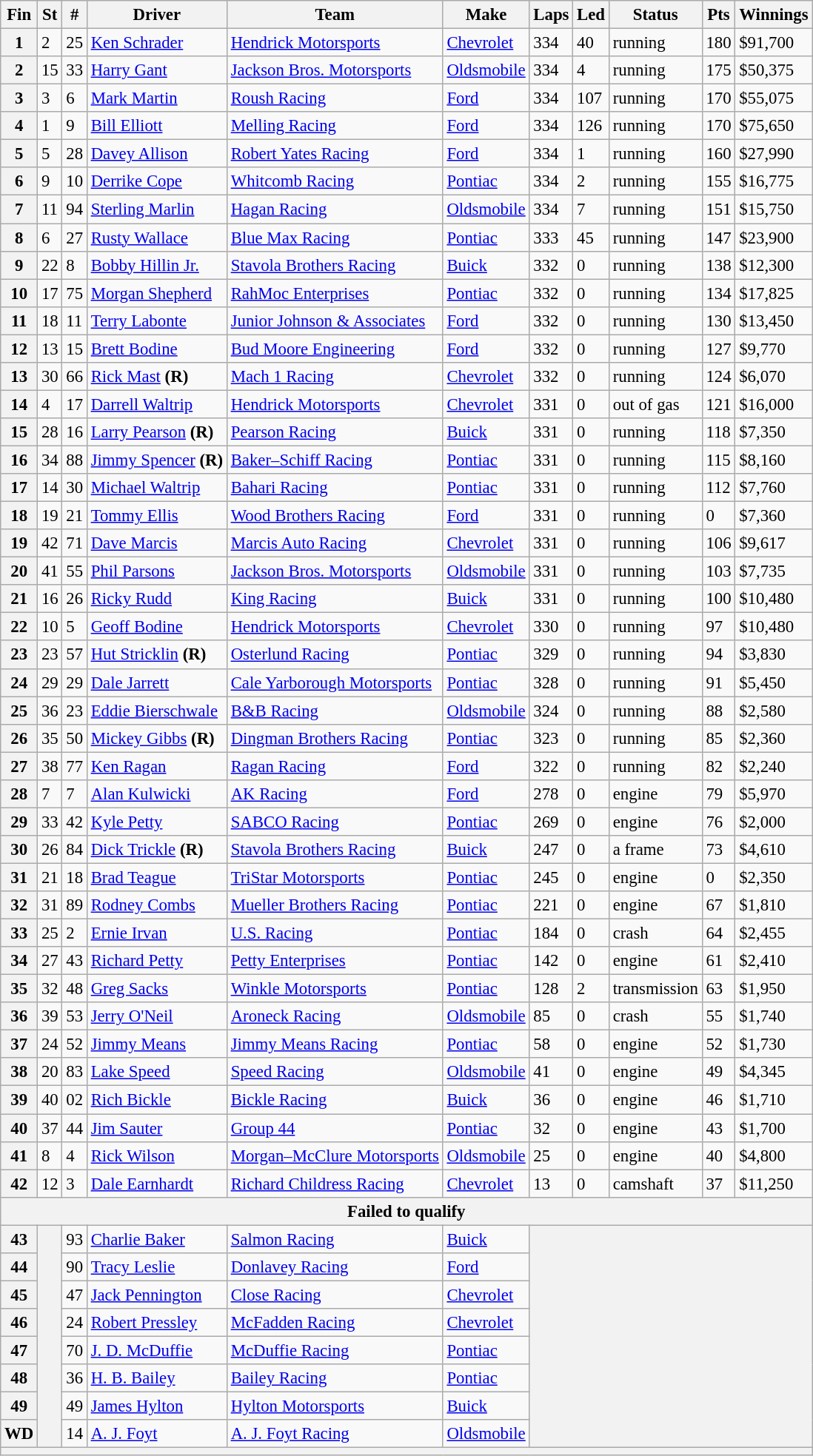<table class="wikitable" style="font-size:95%">
<tr>
<th>Fin</th>
<th>St</th>
<th>#</th>
<th>Driver</th>
<th>Team</th>
<th>Make</th>
<th>Laps</th>
<th>Led</th>
<th>Status</th>
<th>Pts</th>
<th>Winnings</th>
</tr>
<tr>
<th>1</th>
<td>2</td>
<td>25</td>
<td><a href='#'>Ken Schrader</a></td>
<td><a href='#'>Hendrick Motorsports</a></td>
<td><a href='#'>Chevrolet</a></td>
<td>334</td>
<td>40</td>
<td>running</td>
<td>180</td>
<td>$91,700</td>
</tr>
<tr>
<th>2</th>
<td>15</td>
<td>33</td>
<td><a href='#'>Harry Gant</a></td>
<td><a href='#'>Jackson Bros. Motorsports</a></td>
<td><a href='#'>Oldsmobile</a></td>
<td>334</td>
<td>4</td>
<td>running</td>
<td>175</td>
<td>$50,375</td>
</tr>
<tr>
<th>3</th>
<td>3</td>
<td>6</td>
<td><a href='#'>Mark Martin</a></td>
<td><a href='#'>Roush Racing</a></td>
<td><a href='#'>Ford</a></td>
<td>334</td>
<td>107</td>
<td>running</td>
<td>170</td>
<td>$55,075</td>
</tr>
<tr>
<th>4</th>
<td>1</td>
<td>9</td>
<td><a href='#'>Bill Elliott</a></td>
<td><a href='#'>Melling Racing</a></td>
<td><a href='#'>Ford</a></td>
<td>334</td>
<td>126</td>
<td>running</td>
<td>170</td>
<td>$75,650</td>
</tr>
<tr>
<th>5</th>
<td>5</td>
<td>28</td>
<td><a href='#'>Davey Allison</a></td>
<td><a href='#'>Robert Yates Racing</a></td>
<td><a href='#'>Ford</a></td>
<td>334</td>
<td>1</td>
<td>running</td>
<td>160</td>
<td>$27,990</td>
</tr>
<tr>
<th>6</th>
<td>9</td>
<td>10</td>
<td><a href='#'>Derrike Cope</a></td>
<td><a href='#'>Whitcomb Racing</a></td>
<td><a href='#'>Pontiac</a></td>
<td>334</td>
<td>2</td>
<td>running</td>
<td>155</td>
<td>$16,775</td>
</tr>
<tr>
<th>7</th>
<td>11</td>
<td>94</td>
<td><a href='#'>Sterling Marlin</a></td>
<td><a href='#'>Hagan Racing</a></td>
<td><a href='#'>Oldsmobile</a></td>
<td>334</td>
<td>7</td>
<td>running</td>
<td>151</td>
<td>$15,750</td>
</tr>
<tr>
<th>8</th>
<td>6</td>
<td>27</td>
<td><a href='#'>Rusty Wallace</a></td>
<td><a href='#'>Blue Max Racing</a></td>
<td><a href='#'>Pontiac</a></td>
<td>333</td>
<td>45</td>
<td>running</td>
<td>147</td>
<td>$23,900</td>
</tr>
<tr>
<th>9</th>
<td>22</td>
<td>8</td>
<td><a href='#'>Bobby Hillin Jr.</a></td>
<td><a href='#'>Stavola Brothers Racing</a></td>
<td><a href='#'>Buick</a></td>
<td>332</td>
<td>0</td>
<td>running</td>
<td>138</td>
<td>$12,300</td>
</tr>
<tr>
<th>10</th>
<td>17</td>
<td>75</td>
<td><a href='#'>Morgan Shepherd</a></td>
<td><a href='#'>RahMoc Enterprises</a></td>
<td><a href='#'>Pontiac</a></td>
<td>332</td>
<td>0</td>
<td>running</td>
<td>134</td>
<td>$17,825</td>
</tr>
<tr>
<th>11</th>
<td>18</td>
<td>11</td>
<td><a href='#'>Terry Labonte</a></td>
<td><a href='#'>Junior Johnson & Associates</a></td>
<td><a href='#'>Ford</a></td>
<td>332</td>
<td>0</td>
<td>running</td>
<td>130</td>
<td>$13,450</td>
</tr>
<tr>
<th>12</th>
<td>13</td>
<td>15</td>
<td><a href='#'>Brett Bodine</a></td>
<td><a href='#'>Bud Moore Engineering</a></td>
<td><a href='#'>Ford</a></td>
<td>332</td>
<td>0</td>
<td>running</td>
<td>127</td>
<td>$9,770</td>
</tr>
<tr>
<th>13</th>
<td>30</td>
<td>66</td>
<td><a href='#'>Rick Mast</a> <strong>(R)</strong></td>
<td><a href='#'>Mach 1 Racing</a></td>
<td><a href='#'>Chevrolet</a></td>
<td>332</td>
<td>0</td>
<td>running</td>
<td>124</td>
<td>$6,070</td>
</tr>
<tr>
<th>14</th>
<td>4</td>
<td>17</td>
<td><a href='#'>Darrell Waltrip</a></td>
<td><a href='#'>Hendrick Motorsports</a></td>
<td><a href='#'>Chevrolet</a></td>
<td>331</td>
<td>0</td>
<td>out of gas</td>
<td>121</td>
<td>$16,000</td>
</tr>
<tr>
<th>15</th>
<td>28</td>
<td>16</td>
<td><a href='#'>Larry Pearson</a> <strong>(R)</strong></td>
<td><a href='#'>Pearson Racing</a></td>
<td><a href='#'>Buick</a></td>
<td>331</td>
<td>0</td>
<td>running</td>
<td>118</td>
<td>$7,350</td>
</tr>
<tr>
<th>16</th>
<td>34</td>
<td>88</td>
<td><a href='#'>Jimmy Spencer</a> <strong>(R)</strong></td>
<td><a href='#'>Baker–Schiff Racing</a></td>
<td><a href='#'>Pontiac</a></td>
<td>331</td>
<td>0</td>
<td>running</td>
<td>115</td>
<td>$8,160</td>
</tr>
<tr>
<th>17</th>
<td>14</td>
<td>30</td>
<td><a href='#'>Michael Waltrip</a></td>
<td><a href='#'>Bahari Racing</a></td>
<td><a href='#'>Pontiac</a></td>
<td>331</td>
<td>0</td>
<td>running</td>
<td>112</td>
<td>$7,760</td>
</tr>
<tr>
<th>18</th>
<td>19</td>
<td>21</td>
<td><a href='#'>Tommy Ellis</a></td>
<td><a href='#'>Wood Brothers Racing</a></td>
<td><a href='#'>Ford</a></td>
<td>331</td>
<td>0</td>
<td>running</td>
<td>0</td>
<td>$7,360</td>
</tr>
<tr>
<th>19</th>
<td>42</td>
<td>71</td>
<td><a href='#'>Dave Marcis</a></td>
<td><a href='#'>Marcis Auto Racing</a></td>
<td><a href='#'>Chevrolet</a></td>
<td>331</td>
<td>0</td>
<td>running</td>
<td>106</td>
<td>$9,617</td>
</tr>
<tr>
<th>20</th>
<td>41</td>
<td>55</td>
<td><a href='#'>Phil Parsons</a></td>
<td><a href='#'>Jackson Bros. Motorsports</a></td>
<td><a href='#'>Oldsmobile</a></td>
<td>331</td>
<td>0</td>
<td>running</td>
<td>103</td>
<td>$7,735</td>
</tr>
<tr>
<th>21</th>
<td>16</td>
<td>26</td>
<td><a href='#'>Ricky Rudd</a></td>
<td><a href='#'>King Racing</a></td>
<td><a href='#'>Buick</a></td>
<td>331</td>
<td>0</td>
<td>running</td>
<td>100</td>
<td>$10,480</td>
</tr>
<tr>
<th>22</th>
<td>10</td>
<td>5</td>
<td><a href='#'>Geoff Bodine</a></td>
<td><a href='#'>Hendrick Motorsports</a></td>
<td><a href='#'>Chevrolet</a></td>
<td>330</td>
<td>0</td>
<td>running</td>
<td>97</td>
<td>$10,480</td>
</tr>
<tr>
<th>23</th>
<td>23</td>
<td>57</td>
<td><a href='#'>Hut Stricklin</a> <strong>(R)</strong></td>
<td><a href='#'>Osterlund Racing</a></td>
<td><a href='#'>Pontiac</a></td>
<td>329</td>
<td>0</td>
<td>running</td>
<td>94</td>
<td>$3,830</td>
</tr>
<tr>
<th>24</th>
<td>29</td>
<td>29</td>
<td><a href='#'>Dale Jarrett</a></td>
<td><a href='#'>Cale Yarborough Motorsports</a></td>
<td><a href='#'>Pontiac</a></td>
<td>328</td>
<td>0</td>
<td>running</td>
<td>91</td>
<td>$5,450</td>
</tr>
<tr>
<th>25</th>
<td>36</td>
<td>23</td>
<td><a href='#'>Eddie Bierschwale</a></td>
<td><a href='#'>B&B Racing</a></td>
<td><a href='#'>Oldsmobile</a></td>
<td>324</td>
<td>0</td>
<td>running</td>
<td>88</td>
<td>$2,580</td>
</tr>
<tr>
<th>26</th>
<td>35</td>
<td>50</td>
<td><a href='#'>Mickey Gibbs</a> <strong>(R)</strong></td>
<td><a href='#'>Dingman Brothers Racing</a></td>
<td><a href='#'>Pontiac</a></td>
<td>323</td>
<td>0</td>
<td>running</td>
<td>85</td>
<td>$2,360</td>
</tr>
<tr>
<th>27</th>
<td>38</td>
<td>77</td>
<td><a href='#'>Ken Ragan</a></td>
<td><a href='#'>Ragan Racing</a></td>
<td><a href='#'>Ford</a></td>
<td>322</td>
<td>0</td>
<td>running</td>
<td>82</td>
<td>$2,240</td>
</tr>
<tr>
<th>28</th>
<td>7</td>
<td>7</td>
<td><a href='#'>Alan Kulwicki</a></td>
<td><a href='#'>AK Racing</a></td>
<td><a href='#'>Ford</a></td>
<td>278</td>
<td>0</td>
<td>engine</td>
<td>79</td>
<td>$5,970</td>
</tr>
<tr>
<th>29</th>
<td>33</td>
<td>42</td>
<td><a href='#'>Kyle Petty</a></td>
<td><a href='#'>SABCO Racing</a></td>
<td><a href='#'>Pontiac</a></td>
<td>269</td>
<td>0</td>
<td>engine</td>
<td>76</td>
<td>$2,000</td>
</tr>
<tr>
<th>30</th>
<td>26</td>
<td>84</td>
<td><a href='#'>Dick Trickle</a> <strong>(R)</strong></td>
<td><a href='#'>Stavola Brothers Racing</a></td>
<td><a href='#'>Buick</a></td>
<td>247</td>
<td>0</td>
<td>a frame</td>
<td>73</td>
<td>$4,610</td>
</tr>
<tr>
<th>31</th>
<td>21</td>
<td>18</td>
<td><a href='#'>Brad Teague</a></td>
<td><a href='#'>TriStar Motorsports</a></td>
<td><a href='#'>Pontiac</a></td>
<td>245</td>
<td>0</td>
<td>engine</td>
<td>0</td>
<td>$2,350</td>
</tr>
<tr>
<th>32</th>
<td>31</td>
<td>89</td>
<td><a href='#'>Rodney Combs</a></td>
<td><a href='#'>Mueller Brothers Racing</a></td>
<td><a href='#'>Pontiac</a></td>
<td>221</td>
<td>0</td>
<td>engine</td>
<td>67</td>
<td>$1,810</td>
</tr>
<tr>
<th>33</th>
<td>25</td>
<td>2</td>
<td><a href='#'>Ernie Irvan</a></td>
<td><a href='#'>U.S. Racing</a></td>
<td><a href='#'>Pontiac</a></td>
<td>184</td>
<td>0</td>
<td>crash</td>
<td>64</td>
<td>$2,455</td>
</tr>
<tr>
<th>34</th>
<td>27</td>
<td>43</td>
<td><a href='#'>Richard Petty</a></td>
<td><a href='#'>Petty Enterprises</a></td>
<td><a href='#'>Pontiac</a></td>
<td>142</td>
<td>0</td>
<td>engine</td>
<td>61</td>
<td>$2,410</td>
</tr>
<tr>
<th>35</th>
<td>32</td>
<td>48</td>
<td><a href='#'>Greg Sacks</a></td>
<td><a href='#'>Winkle Motorsports</a></td>
<td><a href='#'>Pontiac</a></td>
<td>128</td>
<td>2</td>
<td>transmission</td>
<td>63</td>
<td>$1,950</td>
</tr>
<tr>
<th>36</th>
<td>39</td>
<td>53</td>
<td><a href='#'>Jerry O'Neil</a></td>
<td><a href='#'>Aroneck Racing</a></td>
<td><a href='#'>Oldsmobile</a></td>
<td>85</td>
<td>0</td>
<td>crash</td>
<td>55</td>
<td>$1,740</td>
</tr>
<tr>
<th>37</th>
<td>24</td>
<td>52</td>
<td><a href='#'>Jimmy Means</a></td>
<td><a href='#'>Jimmy Means Racing</a></td>
<td><a href='#'>Pontiac</a></td>
<td>58</td>
<td>0</td>
<td>engine</td>
<td>52</td>
<td>$1,730</td>
</tr>
<tr>
<th>38</th>
<td>20</td>
<td>83</td>
<td><a href='#'>Lake Speed</a></td>
<td><a href='#'>Speed Racing</a></td>
<td><a href='#'>Oldsmobile</a></td>
<td>41</td>
<td>0</td>
<td>engine</td>
<td>49</td>
<td>$4,345</td>
</tr>
<tr>
<th>39</th>
<td>40</td>
<td>02</td>
<td><a href='#'>Rich Bickle</a></td>
<td><a href='#'>Bickle Racing</a></td>
<td><a href='#'>Buick</a></td>
<td>36</td>
<td>0</td>
<td>engine</td>
<td>46</td>
<td>$1,710</td>
</tr>
<tr>
<th>40</th>
<td>37</td>
<td>44</td>
<td><a href='#'>Jim Sauter</a></td>
<td><a href='#'>Group 44</a></td>
<td><a href='#'>Pontiac</a></td>
<td>32</td>
<td>0</td>
<td>engine</td>
<td>43</td>
<td>$1,700</td>
</tr>
<tr>
<th>41</th>
<td>8</td>
<td>4</td>
<td><a href='#'>Rick Wilson</a></td>
<td><a href='#'>Morgan–McClure Motorsports</a></td>
<td><a href='#'>Oldsmobile</a></td>
<td>25</td>
<td>0</td>
<td>engine</td>
<td>40</td>
<td>$4,800</td>
</tr>
<tr>
<th>42</th>
<td>12</td>
<td>3</td>
<td><a href='#'>Dale Earnhardt</a></td>
<td><a href='#'>Richard Childress Racing</a></td>
<td><a href='#'>Chevrolet</a></td>
<td>13</td>
<td>0</td>
<td>camshaft</td>
<td>37</td>
<td>$11,250</td>
</tr>
<tr>
<th colspan="11">Failed to qualify</th>
</tr>
<tr>
<th>43</th>
<th rowspan="8"></th>
<td>93</td>
<td><a href='#'>Charlie Baker</a></td>
<td><a href='#'>Salmon Racing</a></td>
<td><a href='#'>Buick</a></td>
<th colspan="5" rowspan="8"></th>
</tr>
<tr>
<th>44</th>
<td>90</td>
<td><a href='#'>Tracy Leslie</a></td>
<td><a href='#'>Donlavey Racing</a></td>
<td><a href='#'>Ford</a></td>
</tr>
<tr>
<th>45</th>
<td>47</td>
<td><a href='#'>Jack Pennington</a></td>
<td><a href='#'>Close Racing</a></td>
<td><a href='#'>Chevrolet</a></td>
</tr>
<tr>
<th>46</th>
<td>24</td>
<td><a href='#'>Robert Pressley</a></td>
<td><a href='#'>McFadden Racing</a></td>
<td><a href='#'>Chevrolet</a></td>
</tr>
<tr>
<th>47</th>
<td>70</td>
<td><a href='#'>J. D. McDuffie</a></td>
<td><a href='#'>McDuffie Racing</a></td>
<td><a href='#'>Pontiac</a></td>
</tr>
<tr>
<th>48</th>
<td>36</td>
<td><a href='#'>H. B. Bailey</a></td>
<td><a href='#'>Bailey Racing</a></td>
<td><a href='#'>Pontiac</a></td>
</tr>
<tr>
<th>49</th>
<td>49</td>
<td><a href='#'>James Hylton</a></td>
<td><a href='#'>Hylton Motorsports</a></td>
<td><a href='#'>Buick</a></td>
</tr>
<tr>
<th>WD</th>
<td>14</td>
<td><a href='#'>A. J. Foyt</a></td>
<td><a href='#'>A. J. Foyt Racing</a></td>
<td><a href='#'>Oldsmobile</a></td>
</tr>
<tr>
<th colspan="11"></th>
</tr>
</table>
